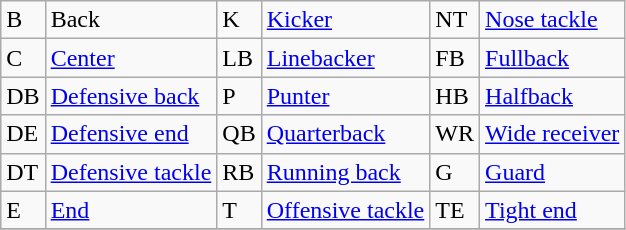<table class="wikitable">
<tr>
<td>B</td>
<td>Back</td>
<td>K</td>
<td><a href='#'>Kicker</a></td>
<td>NT</td>
<td><a href='#'>Nose tackle</a></td>
</tr>
<tr>
<td>C</td>
<td><a href='#'>Center</a></td>
<td>LB</td>
<td><a href='#'>Linebacker</a></td>
<td>FB</td>
<td><a href='#'>Fullback</a></td>
</tr>
<tr>
<td>DB</td>
<td><a href='#'>Defensive back</a></td>
<td>P</td>
<td><a href='#'>Punter</a></td>
<td>HB</td>
<td><a href='#'>Halfback</a></td>
</tr>
<tr>
<td>DE</td>
<td><a href='#'>Defensive end</a></td>
<td>QB</td>
<td><a href='#'>Quarterback</a></td>
<td>WR</td>
<td><a href='#'>Wide receiver</a></td>
</tr>
<tr>
<td>DT</td>
<td><a href='#'>Defensive tackle</a></td>
<td>RB</td>
<td><a href='#'>Running back</a></td>
<td>G</td>
<td><a href='#'>Guard</a></td>
</tr>
<tr>
<td>E</td>
<td><a href='#'>End</a></td>
<td>T</td>
<td><a href='#'>Offensive tackle</a></td>
<td>TE</td>
<td><a href='#'>Tight end</a></td>
</tr>
<tr>
</tr>
</table>
